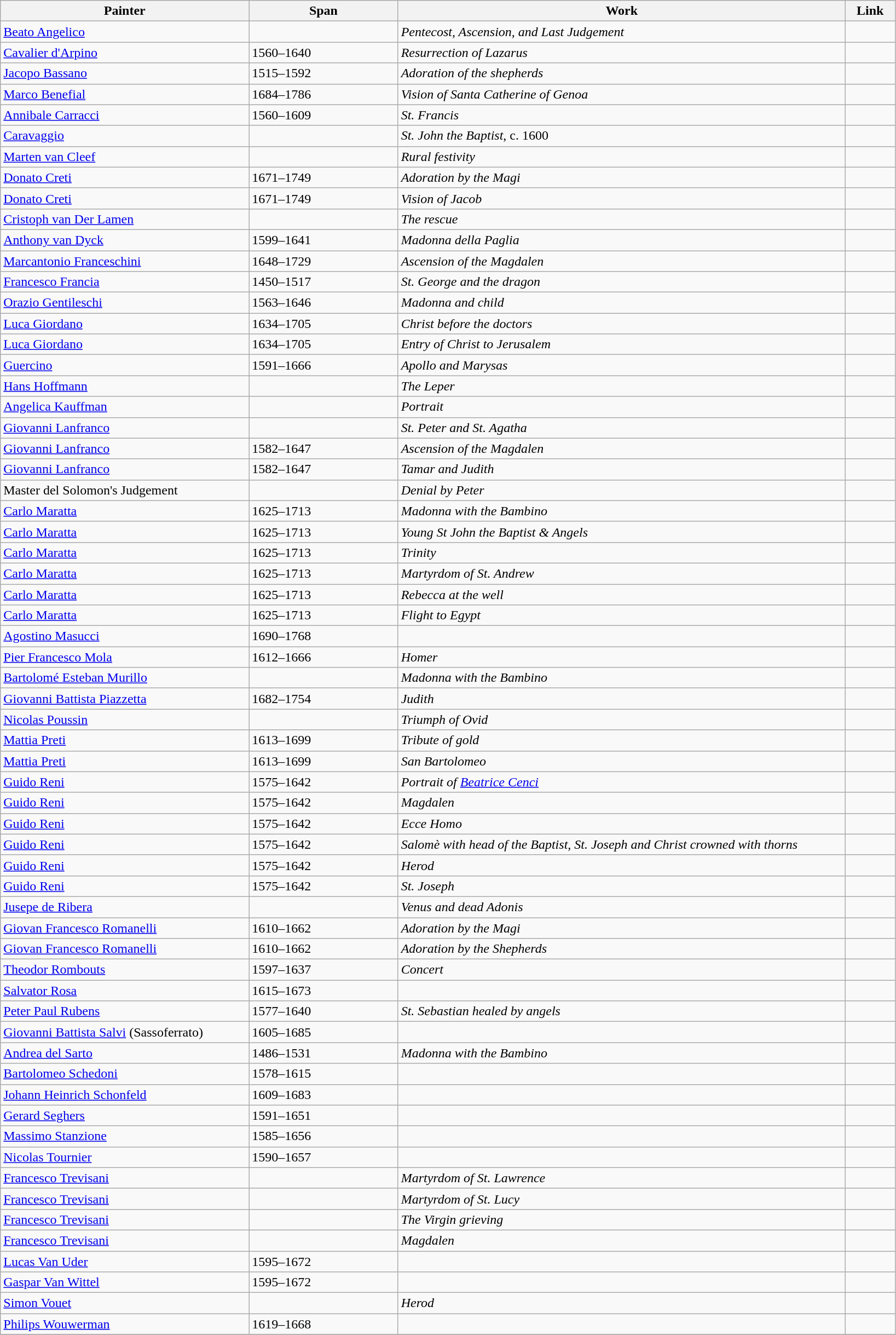<table class=wikitable>
<tr>
<th width="25%">Painter</th>
<th width="15%">Span</th>
<th width="45%">Work</th>
<th width="5%">Link</th>
</tr>
<tr valign="top">
<td><a href='#'>Beato Angelico</a></td>
<td></td>
<td><em>Pentecost, Ascension, and Last Judgement</em></td>
<td></td>
</tr>
<tr valign="top">
<td><a href='#'>Cavalier d'Arpino</a></td>
<td>1560–1640</td>
<td><em>Resurrection of Lazarus</em></td>
<td></td>
</tr>
<tr valign="top">
<td><a href='#'>Jacopo Bassano</a></td>
<td>1515–1592</td>
<td><em>Adoration of the shepherds</em></td>
<td></td>
</tr>
<tr valign="top">
<td><a href='#'>Marco Benefial</a></td>
<td>1684–1786</td>
<td><em>Vision of Santa Catherine of Genoa</em></td>
<td></td>
</tr>
<tr valign="top">
<td><a href='#'>Annibale Carracci</a></td>
<td>1560–1609</td>
<td><em>St. Francis</em></td>
<td></td>
</tr>
<tr valign="top">
<td><a href='#'>Caravaggio</a></td>
<td></td>
<td><em>St. John the Baptist</em>, c. 1600</td>
<td></td>
</tr>
<tr valign="top">
<td><a href='#'>Marten van Cleef</a></td>
<td></td>
<td><em>Rural festivity</em></td>
<td></td>
</tr>
<tr valign="top">
<td><a href='#'>Donato Creti</a></td>
<td>1671–1749</td>
<td><em>Adoration by the Magi</em></td>
<td></td>
</tr>
<tr valign="top">
<td><a href='#'>Donato Creti</a></td>
<td>1671–1749</td>
<td><em>Vision of Jacob</em></td>
<td></td>
</tr>
<tr valign="top">
<td><a href='#'>Cristoph van Der Lamen</a></td>
<td></td>
<td><em>The rescue</em></td>
<td></td>
</tr>
<tr valign="top">
<td><a href='#'>Anthony van Dyck</a></td>
<td>1599–1641</td>
<td><em>Madonna della Paglia</em></td>
<td></td>
</tr>
<tr valign="top">
<td><a href='#'>Marcantonio Franceschini</a></td>
<td>1648–1729</td>
<td><em>Ascension of the Magdalen</em></td>
<td></td>
</tr>
<tr valign="top">
<td><a href='#'>Francesco Francia</a></td>
<td>1450–1517</td>
<td><em>St. George and the dragon</em></td>
<td></td>
</tr>
<tr valign="top">
<td><a href='#'>Orazio Gentileschi</a></td>
<td>1563–1646</td>
<td><em>Madonna and child</em></td>
<td></td>
</tr>
<tr valign="top">
<td><a href='#'>Luca Giordano</a></td>
<td>1634–1705</td>
<td><em>Christ before the doctors</em></td>
<td></td>
</tr>
<tr valign="top">
<td><a href='#'>Luca Giordano</a></td>
<td>1634–1705</td>
<td><em>Entry of Christ to Jerusalem</em></td>
<td></td>
</tr>
<tr valign="top">
<td><a href='#'>Guercino</a></td>
<td>1591–1666</td>
<td><em>Apollo and Marysas</em></td>
<td></td>
</tr>
<tr valign="top">
<td><a href='#'>Hans Hoffmann</a></td>
<td></td>
<td><em>The Leper</em></td>
<td></td>
</tr>
<tr valign="top">
<td><a href='#'>Angelica Kauffman</a></td>
<td></td>
<td><em>Portrait</em></td>
<td></td>
</tr>
<tr valign="top">
<td><a href='#'>Giovanni Lanfranco</a></td>
<td></td>
<td><em>St. Peter and St. Agatha</em></td>
<td></td>
</tr>
<tr valign="top">
<td><a href='#'>Giovanni Lanfranco</a></td>
<td>1582–1647</td>
<td><em>Ascension of the Magdalen</em></td>
<td></td>
</tr>
<tr valign="top">
<td><a href='#'>Giovanni Lanfranco</a></td>
<td>1582–1647</td>
<td><em>Tamar and Judith</em></td>
<td></td>
</tr>
<tr valign="top">
<td>Master del Solomon's Judgement</td>
<td></td>
<td><em>Denial by Peter</em></td>
<td></td>
</tr>
<tr valign="top">
<td><a href='#'>Carlo Maratta</a></td>
<td>1625–1713</td>
<td><em>Madonna with the Bambino</em></td>
<td></td>
</tr>
<tr valign="top">
<td><a href='#'>Carlo Maratta</a></td>
<td>1625–1713</td>
<td><em>Young St John the Baptist & Angels</em></td>
<td></td>
</tr>
<tr valign="top">
<td><a href='#'>Carlo Maratta</a></td>
<td>1625–1713</td>
<td><em>Trinity</em></td>
<td></td>
</tr>
<tr valign="top">
<td><a href='#'>Carlo Maratta</a></td>
<td>1625–1713</td>
<td><em>Martyrdom of St. Andrew</em></td>
<td></td>
</tr>
<tr valign="top">
<td><a href='#'>Carlo Maratta</a></td>
<td>1625–1713</td>
<td><em>Rebecca at the well</em></td>
<td></td>
</tr>
<tr valign="top">
<td><a href='#'>Carlo Maratta</a></td>
<td>1625–1713</td>
<td><em>Flight to Egypt</em></td>
<td></td>
</tr>
<tr valign="top">
<td><a href='#'>Agostino Masucci</a></td>
<td>1690–1768</td>
<td></td>
<td></td>
</tr>
<tr valign="top">
<td><a href='#'>Pier Francesco Mola</a></td>
<td>1612–1666</td>
<td><em>Homer</em></td>
<td></td>
</tr>
<tr valign="top">
<td><a href='#'>Bartolomé Esteban Murillo</a></td>
<td></td>
<td><em>Madonna with the Bambino</em></td>
<td></td>
</tr>
<tr valign="top">
<td><a href='#'>Giovanni Battista Piazzetta</a></td>
<td>1682–1754</td>
<td><em>Judith</em></td>
<td></td>
</tr>
<tr valign="top">
<td><a href='#'>Nicolas Poussin</a></td>
<td></td>
<td><em>Triumph of Ovid</em></td>
<td></td>
</tr>
<tr valign="top">
<td><a href='#'>Mattia Preti</a></td>
<td>1613–1699</td>
<td><em>Tribute of gold</em></td>
<td></td>
</tr>
<tr valign="top">
<td><a href='#'>Mattia Preti</a></td>
<td>1613–1699</td>
<td><em>San Bartolomeo</em></td>
<td></td>
</tr>
<tr valign="top">
<td><a href='#'>Guido Reni</a></td>
<td>1575–1642</td>
<td><em>Portrait of <a href='#'>Beatrice Cenci</a></em></td>
<td></td>
</tr>
<tr valign="top">
<td><a href='#'>Guido Reni</a></td>
<td>1575–1642</td>
<td><em>Magdalen</em></td>
<td></td>
</tr>
<tr valign="top">
<td><a href='#'>Guido Reni</a></td>
<td>1575–1642</td>
<td><em>Ecce Homo</em></td>
<td></td>
</tr>
<tr valign="top">
<td><a href='#'>Guido Reni</a></td>
<td>1575–1642</td>
<td><em>Salomè with head of the Baptist, St. Joseph and Christ crowned with thorns</em></td>
<td></td>
</tr>
<tr valign="top">
<td><a href='#'>Guido Reni</a></td>
<td>1575–1642</td>
<td><em>Herod</em></td>
<td></td>
</tr>
<tr valign="top">
<td><a href='#'>Guido Reni</a></td>
<td>1575–1642</td>
<td><em>St. Joseph</em></td>
<td></td>
</tr>
<tr valign="top">
<td><a href='#'>Jusepe de Ribera</a></td>
<td></td>
<td><em>Venus and dead Adonis</em></td>
<td></td>
</tr>
<tr valign="top">
<td><a href='#'>Giovan Francesco Romanelli</a></td>
<td>1610–1662</td>
<td><em>Adoration by the Magi</em></td>
<td></td>
</tr>
<tr valign="top">
<td><a href='#'>Giovan Francesco Romanelli</a></td>
<td>1610–1662</td>
<td><em>Adoration by the Shepherds</em></td>
<td></td>
</tr>
<tr valign="top">
<td><a href='#'>Theodor Rombouts</a></td>
<td>1597–1637</td>
<td><em>Concert</em></td>
<td></td>
</tr>
<tr valign="top">
<td><a href='#'>Salvator Rosa</a></td>
<td>1615–1673</td>
<td></td>
<td></td>
</tr>
<tr valign="top">
<td><a href='#'>Peter Paul Rubens</a></td>
<td>1577–1640</td>
<td><em>St. Sebastian healed by angels</em></td>
<td></td>
</tr>
<tr valign="top">
<td><a href='#'>Giovanni Battista Salvi</a> (Sassoferrato)</td>
<td>1605–1685</td>
<td></td>
<td></td>
</tr>
<tr valign="top">
<td><a href='#'>Andrea del Sarto</a></td>
<td>1486–1531</td>
<td><em>Madonna with the Bambino</em></td>
<td></td>
</tr>
<tr valign="top">
<td><a href='#'>Bartolomeo Schedoni</a></td>
<td>1578–1615</td>
<td></td>
<td></td>
</tr>
<tr valign="top">
<td><a href='#'>Johann Heinrich Schonfeld</a></td>
<td>1609–1683</td>
<td></td>
<td></td>
</tr>
<tr valign="top">
<td><a href='#'>Gerard Seghers</a></td>
<td>1591–1651</td>
<td></td>
<td></td>
</tr>
<tr valign="top">
<td><a href='#'>Massimo Stanzione</a></td>
<td>1585–1656</td>
<td></td>
<td></td>
</tr>
<tr valign="top">
<td><a href='#'>Nicolas Tournier</a></td>
<td>1590–1657</td>
<td></td>
<td></td>
</tr>
<tr valign="top">
<td><a href='#'>Francesco Trevisani</a></td>
<td></td>
<td><em>Martyrdom of St. Lawrence</em></td>
<td></td>
</tr>
<tr valign="top">
<td><a href='#'>Francesco Trevisani</a></td>
<td></td>
<td><em>Martyrdom of St. Lucy</em></td>
<td></td>
</tr>
<tr valign="top">
<td><a href='#'>Francesco Trevisani</a></td>
<td></td>
<td><em>The Virgin grieving</em></td>
<td></td>
</tr>
<tr valign="top">
<td><a href='#'>Francesco Trevisani</a></td>
<td></td>
<td><em>Magdalen</em></td>
<td></td>
</tr>
<tr valign="top">
<td><a href='#'>Lucas Van Uder</a></td>
<td>1595–1672</td>
<td></td>
<td></td>
</tr>
<tr valign="top">
<td><a href='#'>Gaspar Van Wittel</a></td>
<td>1595–1672</td>
<td></td>
<td></td>
</tr>
<tr valign="top">
<td><a href='#'>Simon Vouet</a></td>
<td></td>
<td><em>Herod</em></td>
<td></td>
</tr>
<tr valign="top">
<td><a href='#'>Philips Wouwerman</a></td>
<td>1619–1668</td>
<td></td>
<td></td>
</tr>
<tr valign="top">
</tr>
</table>
